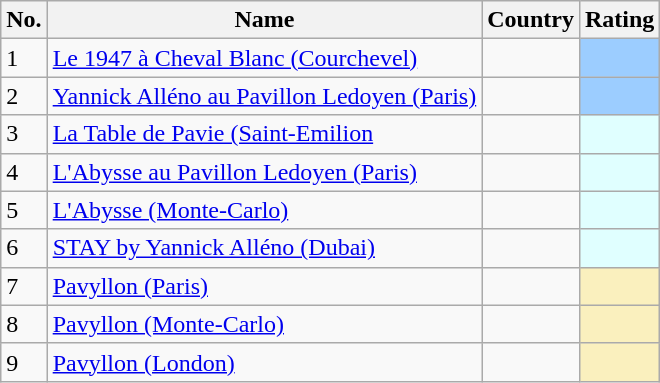<table class="wikitable sortable plainrowheaders" style="text-align:left;"">
<tr>
<th>No.</th>
<th>Name</th>
<th>Country</th>
<th>Rating</th>
</tr>
<tr>
<td>1</td>
<td><a href='#'>Le 1947 à Cheval Blanc (Courchevel)</a></td>
<td></td>
<th scope="row" style="background-color:#9ccdff"></th>
</tr>
<tr>
<td>2</td>
<td><a href='#'>Yannick Alléno au Pavillon Ledoyen (Paris)</a></td>
<td></td>
<th scope="row" style="background-color:#9ccdff"></th>
</tr>
<tr>
<td>3</td>
<td><a href='#'>La Table de Pavie (Saint-Emilion</a></td>
<td></td>
<th scope="row" style="background-color:#E0FFFF"></th>
</tr>
<tr>
<td>4</td>
<td><a href='#'>L'Abysse au Pavillon Ledoyen (Paris)</a></td>
<td></td>
<th scope="row" style="background-color:#E0FFFF"></th>
</tr>
<tr>
<td>5</td>
<td><a href='#'>L'Abysse (Monte-Carlo)</a></td>
<td></td>
<th scope="row" style="background-color:#E0FFFF"></th>
</tr>
<tr>
<td>6</td>
<td><a href='#'>STAY by Yannick Alléno (Dubai)</a></td>
<td></td>
<th scope="row" style="background-color:#E0FFFF"></th>
</tr>
<tr>
<td>7</td>
<td><a href='#'>Pavyllon (Paris)</a></td>
<td></td>
<th scope="row" style="background-color:#FAF0BE"></th>
</tr>
<tr>
<td>8</td>
<td><a href='#'>Pavyllon (Monte-Carlo)</a></td>
<td></td>
<th scope="row" style="background-color:#FAF0BE"></th>
</tr>
<tr>
<td>9</td>
<td><a href='#'>Pavyllon (London)</a></td>
<td></td>
<th scope="row" style="background-color:#FAF0BE"></th>
</tr>
</table>
